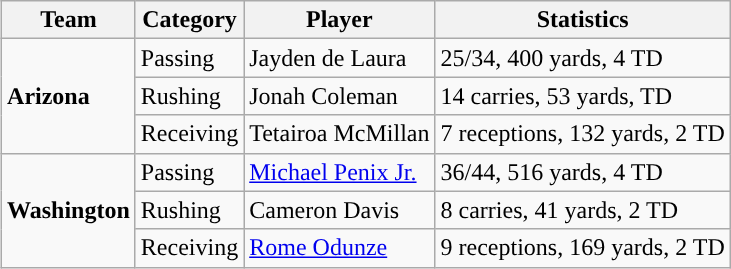<table class="wikitable" style="float: right;">
<tr>
<th>Team</th>
<th>Category</th>
<th>Player</th>
<th>Statistics</th>
</tr>
<tr>
<td rowspan=3><strong>Arizona</strong></td>
<td>Passing</td>
<td>Jayden de Laura</td>
<td>25/34, 400 yards, 4 TD</td>
</tr>
<tr>
<td>Rushing</td>
<td>Jonah Coleman</td>
<td>14 carries, 53 yards, TD</td>
</tr>
<tr>
<td>Receiving</td>
<td>Tetairoa McMillan</td>
<td>7 receptions, 132 yards, 2 TD</td>
</tr>
<tr>
<td rowspan=3><strong>Washington</strong></td>
<td>Passing</td>
<td><a href='#'>Michael Penix Jr.</a></td>
<td>36/44, 516 yards, 4 TD</td>
</tr>
<tr>
<td>Rushing</td>
<td>Cameron Davis</td>
<td>8 carries, 41 yards, 2 TD</td>
</tr>
<tr>
<td>Receiving</td>
<td><a href='#'>Rome Odunze</a></td>
<td>9 receptions, 169 yards, 2 TD</td>
</tr>
</table>
